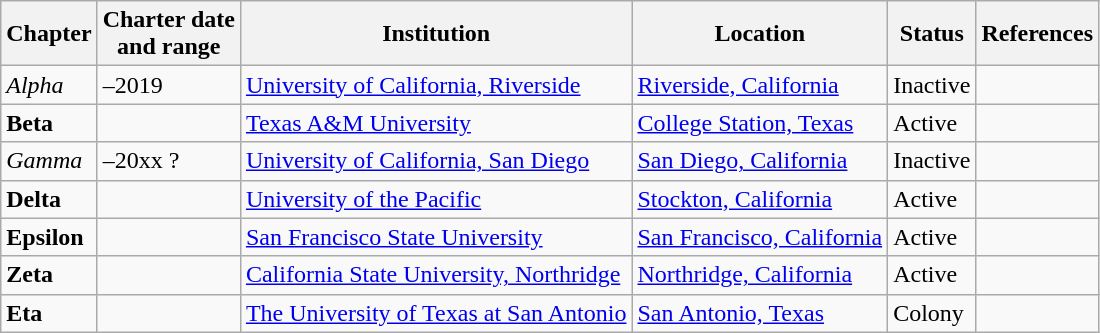<table class="wikitable sortable">
<tr>
<th>Chapter</th>
<th>Charter date<br>and range</th>
<th>Institution</th>
<th>Location</th>
<th>Status</th>
<th>References</th>
</tr>
<tr>
<td><em>Alpha</em></td>
<td>–2019</td>
<td><a href='#'>University of California, Riverside</a></td>
<td><a href='#'>Riverside, California</a></td>
<td>Inactive</td>
<td></td>
</tr>
<tr>
<td><strong>Beta</strong></td>
<td></td>
<td><a href='#'>Texas A&M University</a></td>
<td><a href='#'>College Station, Texas</a></td>
<td>Active</td>
<td></td>
</tr>
<tr>
<td><em>Gamma</em></td>
<td>–20xx ?</td>
<td><a href='#'>University of California, San Diego</a></td>
<td><a href='#'>San Diego, California</a></td>
<td>Inactive</td>
<td></td>
</tr>
<tr>
<td><strong>Delta</strong></td>
<td></td>
<td><a href='#'>University of the Pacific</a></td>
<td><a href='#'>Stockton, California</a></td>
<td>Active</td>
<td></td>
</tr>
<tr>
<td><strong>Epsilon</strong></td>
<td></td>
<td><a href='#'>San Francisco State University</a></td>
<td><a href='#'>San Francisco, California</a></td>
<td>Active</td>
<td></td>
</tr>
<tr>
<td><strong>Zeta</strong></td>
<td></td>
<td><a href='#'>California State University, Northridge</a></td>
<td><a href='#'>Northridge, California</a></td>
<td>Active</td>
<td></td>
</tr>
<tr>
<td><strong>Eta</strong></td>
<td></td>
<td><a href='#'>The University of Texas at San Antonio</a></td>
<td><a href='#'>San Antonio, Texas</a></td>
<td>Colony</td>
<td></td>
</tr>
</table>
